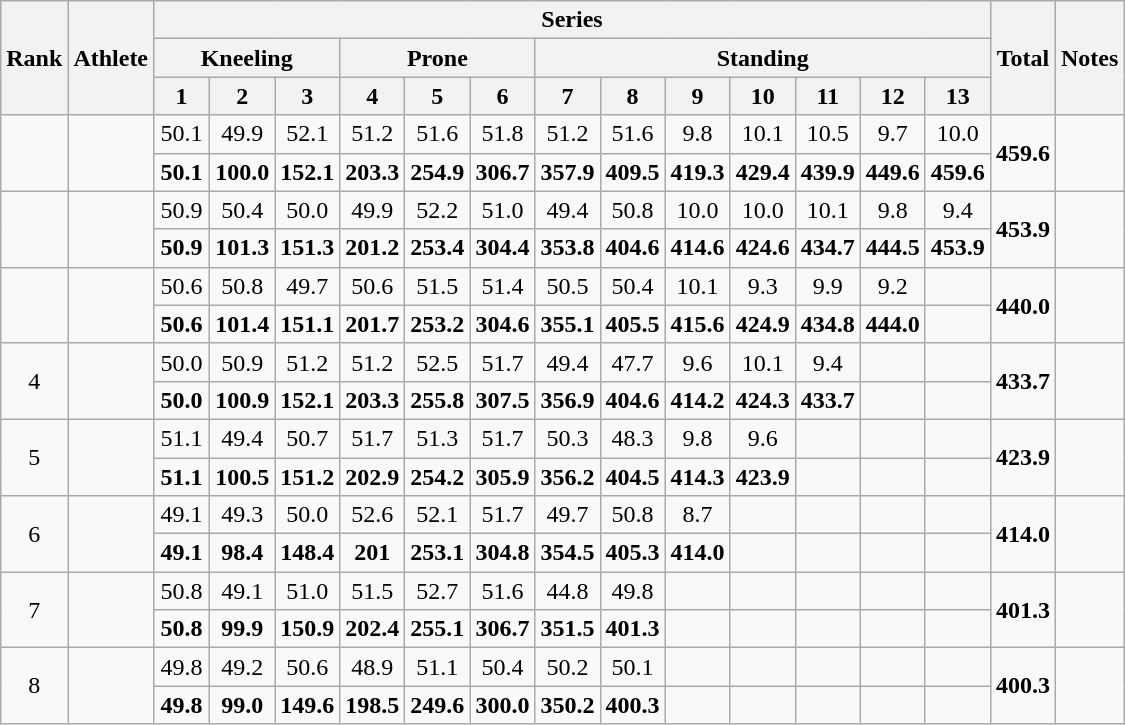<table class="wikitable" style="text-align:center">
<tr>
<th rowspan=3>Rank</th>
<th rowspan=3>Athlete</th>
<th colspan=13>Series</th>
<th rowspan=3>Total</th>
<th rowspan=3>Notes</th>
</tr>
<tr>
<th colspan=3>Kneeling</th>
<th colspan=3>Prone</th>
<th colspan=7>Standing</th>
</tr>
<tr>
<th width=30>1</th>
<th width=30>2</th>
<th width=30>3</th>
<th width=30>4</th>
<th width=30>5</th>
<th width=30>6</th>
<th width=30>7</th>
<th width=30>8</th>
<th width=30>9</th>
<th width=30>10</th>
<th width=30>11</th>
<th width=30>12</th>
<th width=30>13</th>
</tr>
<tr>
<td rowspan=2></td>
<td rowspan=2 align=left></td>
<td>50.1</td>
<td>49.9</td>
<td>52.1</td>
<td>51.2</td>
<td>51.6</td>
<td>51.8</td>
<td>51.2</td>
<td>51.6</td>
<td>9.8</td>
<td>10.1</td>
<td>10.5</td>
<td>9.7</td>
<td>10.0</td>
<td rowspan=2><strong>459.6</strong></td>
<td rowspan=2></td>
</tr>
<tr>
<td><strong>50.1</strong></td>
<td><strong>100.0</strong></td>
<td><strong>152.1</strong></td>
<td><strong>203.3</strong></td>
<td><strong>254.9</strong></td>
<td><strong>306.7</strong></td>
<td><strong>357.9</strong></td>
<td><strong>409.5</strong></td>
<td><strong>419.3</strong></td>
<td><strong>429.4</strong></td>
<td><strong>439.9</strong></td>
<td><strong>449.6</strong></td>
<td><strong>459.6</strong></td>
</tr>
<tr>
<td rowspan=2></td>
<td rowspan=2 align=left></td>
<td>50.9</td>
<td>50.4</td>
<td>50.0</td>
<td>49.9</td>
<td>52.2</td>
<td>51.0</td>
<td>49.4</td>
<td>50.8</td>
<td>10.0</td>
<td>10.0</td>
<td>10.1</td>
<td>9.8</td>
<td>9.4</td>
<td rowspan=2><strong>453.9</strong></td>
<td rowspan=2></td>
</tr>
<tr>
<td><strong>50.9</strong></td>
<td><strong>101.3</strong></td>
<td><strong>151.3</strong></td>
<td><strong>201.2</strong></td>
<td><strong>253.4</strong></td>
<td><strong>304.4</strong></td>
<td><strong>353.8</strong></td>
<td><strong>404.6</strong></td>
<td><strong>414.6</strong></td>
<td><strong>424.6</strong></td>
<td><strong>434.7</strong></td>
<td><strong>444.5</strong></td>
<td><strong>453.9</strong></td>
</tr>
<tr>
<td rowspan=2></td>
<td rowspan=2 align=left></td>
<td>50.6</td>
<td>50.8</td>
<td>49.7</td>
<td>50.6</td>
<td>51.5</td>
<td>51.4</td>
<td>50.5</td>
<td>50.4</td>
<td>10.1</td>
<td>9.3</td>
<td>9.9</td>
<td>9.2</td>
<td></td>
<td rowspan=2><strong>440.0</strong></td>
<td rowspan=2></td>
</tr>
<tr>
<td><strong>50.6</strong></td>
<td><strong>101.4</strong></td>
<td><strong>151.1</strong></td>
<td><strong>201.7</strong></td>
<td><strong>253.2</strong></td>
<td><strong>304.6</strong></td>
<td><strong>355.1</strong></td>
<td><strong>405.5</strong></td>
<td><strong>415.6</strong></td>
<td><strong>424.9</strong></td>
<td><strong>434.8</strong></td>
<td><strong>444.0</strong></td>
<td></td>
</tr>
<tr>
<td rowspan=2>4</td>
<td rowspan=2 align=left></td>
<td>50.0</td>
<td>50.9</td>
<td>51.2</td>
<td>51.2</td>
<td>52.5</td>
<td>51.7</td>
<td>49.4</td>
<td>47.7</td>
<td>9.6</td>
<td>10.1</td>
<td>9.4</td>
<td></td>
<td></td>
<td rowspan=2><strong>433.7</strong></td>
<td rowspan=2></td>
</tr>
<tr>
<td><strong>50.0</strong></td>
<td><strong>100.9</strong></td>
<td><strong>152.1</strong></td>
<td><strong>203.3</strong></td>
<td><strong>255.8</strong></td>
<td><strong>307.5</strong></td>
<td><strong>356.9</strong></td>
<td><strong>404.6</strong></td>
<td><strong>414.2</strong></td>
<td><strong>424.3</strong></td>
<td><strong>433.7</strong></td>
<td></td>
<td></td>
</tr>
<tr>
<td rowspan=2>5</td>
<td rowspan=2 align=left></td>
<td>51.1</td>
<td>49.4</td>
<td>50.7</td>
<td>51.7</td>
<td>51.3</td>
<td>51.7</td>
<td>50.3</td>
<td>48.3</td>
<td>9.8</td>
<td>9.6</td>
<td></td>
<td></td>
<td></td>
<td rowspan=2><strong>423.9</strong></td>
<td rowspan=2></td>
</tr>
<tr>
<td><strong>51.1</strong></td>
<td><strong>100.5</strong></td>
<td><strong>151.2</strong></td>
<td><strong>202.9</strong></td>
<td><strong>254.2</strong></td>
<td><strong>305.9</strong></td>
<td><strong>356.2</strong></td>
<td><strong>404.5</strong></td>
<td><strong>414.3</strong></td>
<td><strong>423.9</strong></td>
<td></td>
<td></td>
<td></td>
</tr>
<tr>
<td rowspan=2>6</td>
<td rowspan=2 align=left></td>
<td>49.1</td>
<td>49.3</td>
<td>50.0</td>
<td>52.6</td>
<td>52.1</td>
<td>51.7</td>
<td>49.7</td>
<td>50.8</td>
<td>8.7</td>
<td></td>
<td></td>
<td></td>
<td></td>
<td rowspan=2><strong>414.0</strong></td>
<td rowspan=2></td>
</tr>
<tr>
<td><strong>49.1</strong></td>
<td><strong>98.4</strong></td>
<td><strong>148.4</strong></td>
<td><strong>201</strong></td>
<td><strong>253.1</strong></td>
<td><strong>304.8</strong></td>
<td><strong>354.5</strong></td>
<td><strong>405.3</strong></td>
<td><strong>414.0</strong></td>
<td></td>
<td></td>
<td></td>
<td></td>
</tr>
<tr>
<td rowspan=2>7</td>
<td rowspan=2 align=left></td>
<td>50.8</td>
<td>49.1</td>
<td>51.0</td>
<td>51.5</td>
<td>52.7</td>
<td>51.6</td>
<td>44.8</td>
<td>49.8</td>
<td></td>
<td></td>
<td></td>
<td></td>
<td></td>
<td rowspan=2><strong>401.3</strong></td>
<td rowspan=2></td>
</tr>
<tr>
<td><strong>50.8</strong></td>
<td><strong>99.9</strong></td>
<td><strong>150.9</strong></td>
<td><strong>202.4</strong></td>
<td><strong>255.1</strong></td>
<td><strong>306.7</strong></td>
<td><strong>351.5</strong></td>
<td><strong>401.3</strong></td>
<td></td>
<td></td>
<td></td>
<td></td>
<td></td>
</tr>
<tr>
<td rowspan=2>8</td>
<td rowspan=2 align=left></td>
<td>49.8</td>
<td>49.2</td>
<td>50.6</td>
<td>48.9</td>
<td>51.1</td>
<td>50.4</td>
<td>50.2</td>
<td>50.1</td>
<td></td>
<td></td>
<td></td>
<td></td>
<td></td>
<td rowspan=2><strong>400.3</strong></td>
<td rowspan=2></td>
</tr>
<tr>
<td><strong>49.8</strong></td>
<td><strong>99.0</strong></td>
<td><strong>149.6</strong></td>
<td><strong>198.5</strong></td>
<td><strong>249.6</strong></td>
<td><strong>300.0</strong></td>
<td><strong>350.2</strong></td>
<td><strong>400.3</strong></td>
<td></td>
<td></td>
<td></td>
<td></td>
<td></td>
</tr>
</table>
